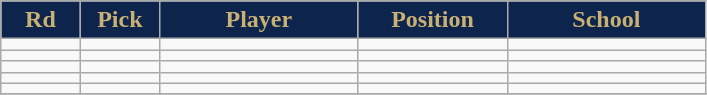<table class="wikitable sortable">
<tr>
<th style="background:#0d254c;color:#c9b074;"  width="8%">Rd</th>
<th style="background:#0d254c;color:#c9b074;"  width="8%">Pick</th>
<th style="background:#0d254c;color:#c9b074;"  width="20%">Player</th>
<th style="background:#0d254c;color:#c9b074;"  width="15%">Position</th>
<th style="background:#0d254c;color:#c9b074;"  width="20%">School</th>
</tr>
<tr align="center">
<td align=center></td>
<td></td>
<td></td>
<td></td>
<td></td>
</tr>
<tr align="center">
<td align=center></td>
<td></td>
<td></td>
<td></td>
<td></td>
</tr>
<tr align="center">
<td align=center></td>
<td></td>
<td></td>
<td></td>
<td></td>
</tr>
<tr align="center">
<td align=center></td>
<td></td>
<td></td>
<td></td>
<td></td>
</tr>
<tr align="center">
<td align=center></td>
<td></td>
<td></td>
<td></td>
<td></td>
</tr>
<tr>
</tr>
</table>
